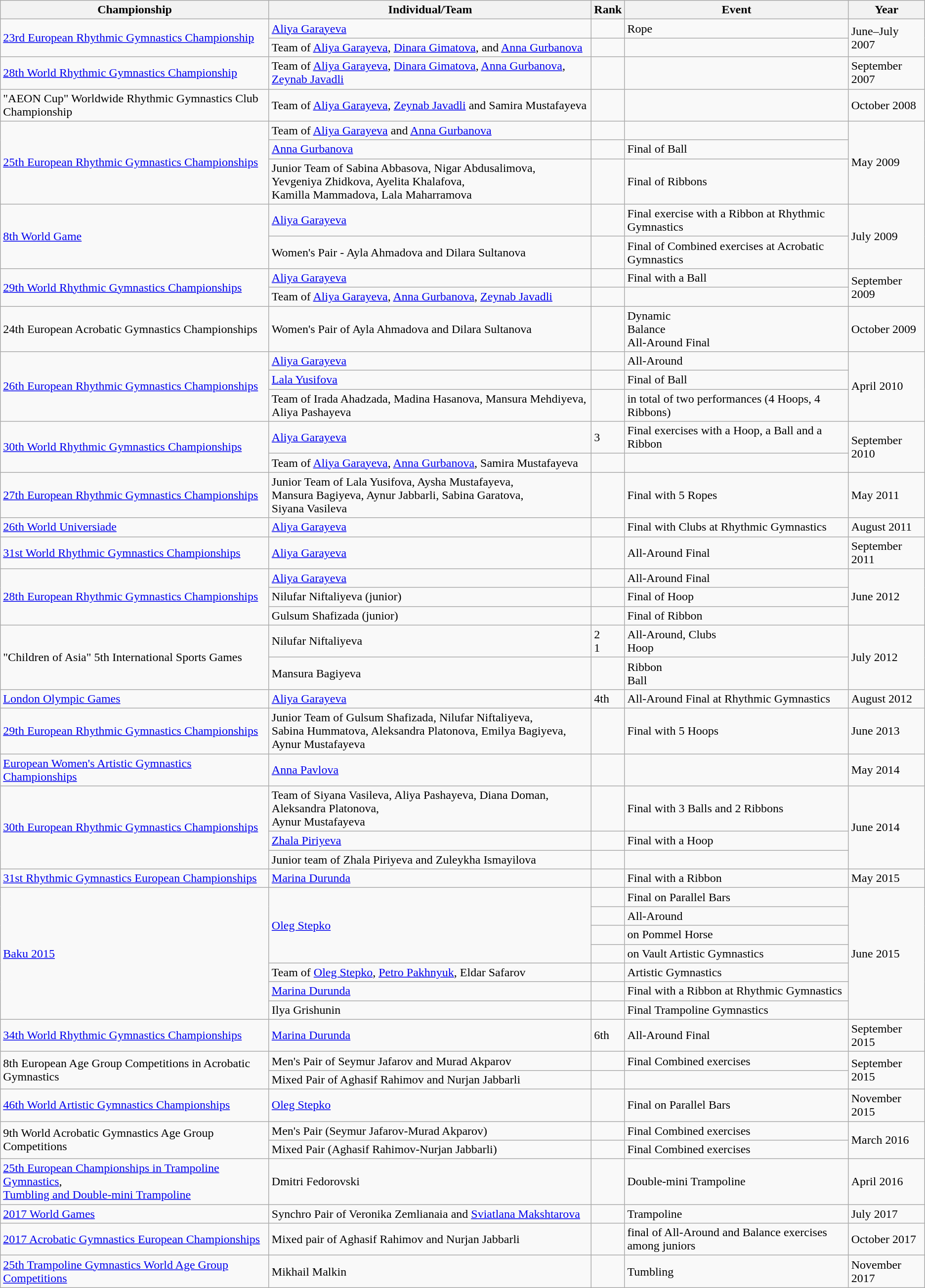<table class="wikitable">
<tr>
<th>Championship</th>
<th>Individual/Team</th>
<th>Rank</th>
<th>Event</th>
<th>Year</th>
</tr>
<tr>
<td rowspan="2"><a href='#'>23rd European Rhythmic Gymnastics Championship</a></td>
<td><a href='#'>Aliya Garayeva</a></td>
<td></td>
<td>Rope</td>
<td rowspan="2">June–July 2007</td>
</tr>
<tr>
<td>Team of <a href='#'>Aliya Garayeva</a>, <a href='#'>Dinara Gimatova</a>, and <a href='#'>Anna Gurbanova</a></td>
<td></td>
<td></td>
</tr>
<tr>
<td><a href='#'>28th World Rhythmic Gymnastics Championship</a></td>
<td>Team of <a href='#'>Aliya Garayeva</a>, <a href='#'>Dinara Gimatova</a>, <a href='#'>Anna Gurbanova</a>, <a href='#'>Zeynab Javadli</a></td>
<td></td>
<td></td>
<td>September 2007</td>
</tr>
<tr>
<td>"AEON Cup" Worldwide Rhythmic Gymnastics Club Championship</td>
<td>Team of <a href='#'>Aliya Garayeva</a>, <a href='#'>Zeynab Javadli</a> and Samira Mustafayeva</td>
<td></td>
<td></td>
<td>October 2008</td>
</tr>
<tr>
<td rowspan="3"><a href='#'>25th European Rhythmic Gymnastics Championships</a></td>
<td>Team of <a href='#'>Aliya Garayeva</a> and <a href='#'>Anna Gurbanova</a></td>
<td></td>
<td></td>
<td rowspan="3">May 2009</td>
</tr>
<tr>
<td><a href='#'>Anna Gurbanova</a></td>
<td></td>
<td>Final of Ball</td>
</tr>
<tr>
<td>Junior Team of Sabina Abbasova, Nigar Abdusalimova,<br>Yevgeniya Zhidkova, Ayelita Khalafova,<br>Kamilla Mammadova, Lala Maharramova</td>
<td></td>
<td>Final of Ribbons</td>
</tr>
<tr>
<td rowspan="2"><a href='#'>8th World Game</a></td>
<td><a href='#'>Aliya Garayeva</a></td>
<td></td>
<td>Final exercise with a Ribbon at Rhythmic Gymnastics</td>
<td rowspan="2">July 2009</td>
</tr>
<tr>
<td>Women's Pair - Ayla Ahmadova and Dilara Sultanova</td>
<td></td>
<td>Final of Combined exercises at Acrobatic Gymnastics</td>
</tr>
<tr>
<td rowspan="2"><a href='#'>29th World Rhythmic Gymnastics Championships</a></td>
<td><a href='#'>Aliya Garayeva</a></td>
<td></td>
<td>Final with a Ball</td>
<td rowspan="2">September 2009</td>
</tr>
<tr>
<td>Team of <a href='#'>Aliya Garayeva</a>, <a href='#'>Anna Gurbanova</a>, <a href='#'>Zeynab Javadli</a></td>
<td></td>
<td></td>
</tr>
<tr>
<td>24th European Acrobatic Gymnastics Championships</td>
<td>Women's Pair of Ayla Ahmadova and Dilara Sultanova</td>
<td><br><br></td>
<td>Dynamic<br>Balance<br>All-Around Final</td>
<td>October 2009</td>
</tr>
<tr>
<td rowspan="3"><a href='#'>26th European Rhythmic Gymnastics Championships</a></td>
<td><a href='#'>Aliya Garayeva</a></td>
<td></td>
<td>All-Around</td>
<td rowspan="3">April 2010</td>
</tr>
<tr>
<td><a href='#'>Lala Yusifova</a></td>
<td></td>
<td>Final of Ball</td>
</tr>
<tr>
<td>Team of Irada Ahadzada, Madina Hasanova, Mansura Mehdiyeva, Aliya Pashayeva</td>
<td></td>
<td>in total of two performances (4 Hoops, 4 Ribbons)</td>
</tr>
<tr>
<td rowspan="2"><a href='#'>30th World Rhythmic Gymnastics Championships</a></td>
<td><a href='#'>Aliya Garayeva</a></td>
<td>3 </td>
<td>Final exercises with a Hoop, a Ball and a Ribbon</td>
<td rowspan="2">September 2010</td>
</tr>
<tr>
<td>Team of <a href='#'>Aliya Garayeva</a>, <a href='#'>Anna Gurbanova</a>, Samira Mustafayeva</td>
<td></td>
<td></td>
</tr>
<tr>
<td><a href='#'>27th European Rhythmic Gymnastics Championships</a></td>
<td>Junior Team of Lala Yusifova, Aysha Mustafayeva,<br>Mansura Bagiyeva, Aynur Jabbarli, Sabina Garatova,<br>Siyana Vasileva</td>
<td></td>
<td>Final with 5 Ropes</td>
<td>May 2011</td>
</tr>
<tr>
<td><a href='#'>26th World Universiade</a></td>
<td><a href='#'>Aliya Garayeva</a></td>
<td></td>
<td>Final with Clubs at Rhythmic Gymnastics</td>
<td>August 2011</td>
</tr>
<tr>
<td><a href='#'>31st World Rhythmic Gymnastics Championships</a></td>
<td><a href='#'>Aliya Garayeva</a></td>
<td></td>
<td>All-Around Final</td>
<td>September 2011</td>
</tr>
<tr>
<td rowspan="3"><a href='#'>28th European Rhythmic Gymnastics Championships</a></td>
<td><a href='#'>Aliya Garayeva</a></td>
<td></td>
<td>All-Around Final</td>
<td rowspan="3">June 2012</td>
</tr>
<tr>
<td>Nilufar Niftaliyeva (junior)</td>
<td></td>
<td>Final of Hoop</td>
</tr>
<tr>
<td>Gulsum Shafizada (junior)</td>
<td></td>
<td>Final of Ribbon</td>
</tr>
<tr>
<td rowspan="2">"Children of Asia" 5th International Sports Games</td>
<td>Nilufar Niftaliyeva</td>
<td>2 <br>1 </td>
<td>All-Around, Clubs<br>Hoop</td>
<td rowspan="2">July 2012</td>
</tr>
<tr>
<td>Mansura Bagiyeva</td>
<td><br></td>
<td>Ribbon<br>Ball</td>
</tr>
<tr>
<td><a href='#'>London Olympic Games</a></td>
<td><a href='#'>Aliya Garayeva</a></td>
<td>4th</td>
<td>All-Around Final at Rhythmic Gymnastics</td>
<td>August 2012</td>
</tr>
<tr>
<td><a href='#'>29th European  Rhythmic Gymnastics Championships</a></td>
<td>Junior Team of Gulsum Shafizada, Nilufar Niftaliyeva,<br>Sabina  Hummatova, Aleksandra Platonova, Emilya Bagiyeva, Aynur Mustafayeva</td>
<td></td>
<td>Final with 5 Hoops</td>
<td>June 2013</td>
</tr>
<tr>
<td><a href='#'>European Women's Artistic Gymnastics Championships</a></td>
<td><a href='#'>Anna Pavlova</a></td>
<td></td>
<td></td>
<td>May 2014</td>
</tr>
<tr>
<td rowspan="3"><a href='#'>30th European  Rhythmic Gymnastics Championships</a></td>
<td>Team of Siyana Vasileva, Aliya Pashayeva,  Diana Doman, Aleksandra Platonova,<br>Aynur Mustafayeva</td>
<td></td>
<td>Final with 3 Balls and 2 Ribbons</td>
<td rowspan="3">June 2014</td>
</tr>
<tr>
<td><a href='#'>Zhala Piriyeva</a></td>
<td></td>
<td>Final with a Hoop</td>
</tr>
<tr>
<td>Junior team of Zhala Piriyeva and Zuleykha Ismayilova</td>
<td></td>
<td></td>
</tr>
<tr>
<td><a href='#'>31st Rhythmic  Gymnastics European Championships</a></td>
<td><a href='#'>Marina Durunda</a></td>
<td></td>
<td>Final with a Ribbon</td>
<td>May 2015</td>
</tr>
<tr>
<td rowspan="7"><a href='#'>Baku 2015</a></td>
<td rowspan="4"><a href='#'>Oleg Stepko</a></td>
<td></td>
<td>Final on Parallel Bars</td>
<td rowspan="7">June 2015</td>
</tr>
<tr>
<td></td>
<td>All-Around</td>
</tr>
<tr>
<td></td>
<td>on Pommel Horse</td>
</tr>
<tr>
<td></td>
<td>on Vault  Artistic Gymnastics</td>
</tr>
<tr>
<td>Team of <a href='#'>Oleg Stepko</a>, <a href='#'>Petro Pakhnyuk</a>, Eldar Safarov</td>
<td></td>
<td>Artistic Gymnastics</td>
</tr>
<tr>
<td><a href='#'>Marina Durunda</a></td>
<td></td>
<td>Final with a Ribbon at Rhythmic  Gymnastics</td>
</tr>
<tr>
<td>Ilya Grishunin</td>
<td></td>
<td>Final Trampoline Gymnastics</td>
</tr>
<tr>
<td><a href='#'>34th World Rhythmic Gymnastics Championships</a></td>
<td><a href='#'>Marina Durunda</a></td>
<td>6th</td>
<td>All-Around Final</td>
<td>September 2015</td>
</tr>
<tr>
<td rowspan="2">8th European Age  Group Competitions in Acrobatic Gymnastics</td>
<td>Men's Pair of Seymur Jafarov and Murad Akparov</td>
<td></td>
<td>Final Combined exercises</td>
<td rowspan="2">September 2015</td>
</tr>
<tr>
<td>Mixed Pair of Aghasif Rahimov and Nurjan Jabbarli</td>
<td></td>
<td></td>
</tr>
<tr>
<td><a href='#'>46th World Artistic Gymnastics Championships</a></td>
<td><a href='#'>Oleg Stepko</a></td>
<td></td>
<td>Final on Parallel Bars</td>
<td>November 2015</td>
</tr>
<tr>
<td rowspan="2">9th World Acrobatic Gymnastics Age Group Competitions</td>
<td>Men's Pair (Seymur  Jafarov-Murad Akparov)</td>
<td></td>
<td>Final Combined exercises</td>
<td rowspan="2">March 2016</td>
</tr>
<tr>
<td>Mixed Pair (Aghasif  Rahimov-Nurjan Jabbarli)</td>
<td></td>
<td>Final Combined exercises</td>
</tr>
<tr>
<td><a href='#'>25th European  Championships in Trampoline Gymnastics</a>,<br><a href='#'>Tumbling and Double-mini Trampoline</a></td>
<td>Dmitri Fedorovski</td>
<td></td>
<td>Double-mini Trampoline</td>
<td>April 2016</td>
</tr>
<tr>
<td><a href='#'>2017 World Games</a></td>
<td>Synchro Pair of Veronika Zemlianaia and <a href='#'>Sviatlana Makshtarova</a></td>
<td></td>
<td>Trampoline</td>
<td>July 2017</td>
</tr>
<tr>
<td><a href='#'>2017 Acrobatic Gymnastics European Championships</a></td>
<td>Mixed pair of Aghasif Rahimov and Nurjan Jabbarli</td>
<td></td>
<td>final of All-Around and Balance exercises among juniors</td>
<td>October 2017</td>
</tr>
<tr>
<td><a href='#'>25th Trampoline Gymnastics World Age Group Competitions</a></td>
<td>Mikhail Malkin</td>
<td></td>
<td>Tumbling</td>
<td>November 2017</td>
</tr>
</table>
